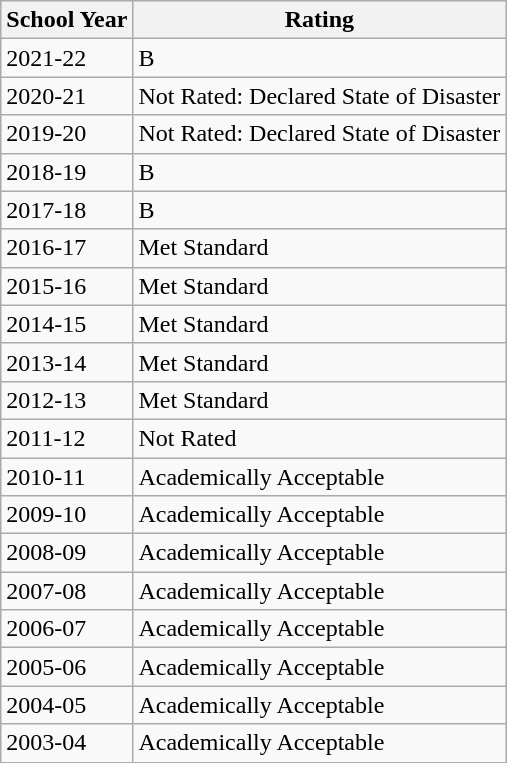<table class="wikitable">
<tr>
<th>School Year</th>
<th>Rating</th>
</tr>
<tr>
<td>2021-22</td>
<td>B</td>
</tr>
<tr>
<td>2020-21</td>
<td>Not Rated: Declared State of Disaster</td>
</tr>
<tr>
<td>2019-20</td>
<td>Not Rated: Declared State of Disaster</td>
</tr>
<tr>
<td>2018-19</td>
<td>B</td>
</tr>
<tr>
<td>2017-18</td>
<td>B</td>
</tr>
<tr>
<td>2016-17</td>
<td>Met Standard</td>
</tr>
<tr>
<td>2015-16</td>
<td>Met Standard</td>
</tr>
<tr>
<td>2014-15</td>
<td>Met Standard</td>
</tr>
<tr>
<td>2013-14</td>
<td>Met Standard</td>
</tr>
<tr>
<td>2012-13</td>
<td>Met Standard</td>
</tr>
<tr>
<td>2011-12</td>
<td>Not Rated</td>
</tr>
<tr>
<td>2010-11</td>
<td>Academically Acceptable</td>
</tr>
<tr>
<td>2009-10</td>
<td>Academically Acceptable</td>
</tr>
<tr>
<td>2008-09</td>
<td>Academically Acceptable</td>
</tr>
<tr>
<td>2007-08</td>
<td>Academically Acceptable</td>
</tr>
<tr>
<td>2006-07</td>
<td>Academically Acceptable</td>
</tr>
<tr>
<td>2005-06</td>
<td>Academically Acceptable</td>
</tr>
<tr>
<td>2004-05</td>
<td>Academically Acceptable</td>
</tr>
<tr>
<td>2003-04</td>
<td>Academically Acceptable</td>
</tr>
</table>
